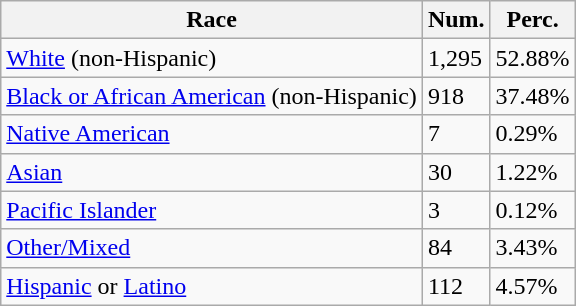<table class="wikitable">
<tr>
<th>Race</th>
<th>Num.</th>
<th>Perc.</th>
</tr>
<tr>
<td><a href='#'>White</a> (non-Hispanic)</td>
<td>1,295</td>
<td>52.88%</td>
</tr>
<tr>
<td><a href='#'>Black or African American</a> (non-Hispanic)</td>
<td>918</td>
<td>37.48%</td>
</tr>
<tr>
<td><a href='#'>Native American</a></td>
<td>7</td>
<td>0.29%</td>
</tr>
<tr>
<td><a href='#'>Asian</a></td>
<td>30</td>
<td>1.22%</td>
</tr>
<tr>
<td><a href='#'>Pacific Islander</a></td>
<td>3</td>
<td>0.12%</td>
</tr>
<tr>
<td><a href='#'>Other/Mixed</a></td>
<td>84</td>
<td>3.43%</td>
</tr>
<tr>
<td><a href='#'>Hispanic</a> or <a href='#'>Latino</a></td>
<td>112</td>
<td>4.57%</td>
</tr>
</table>
